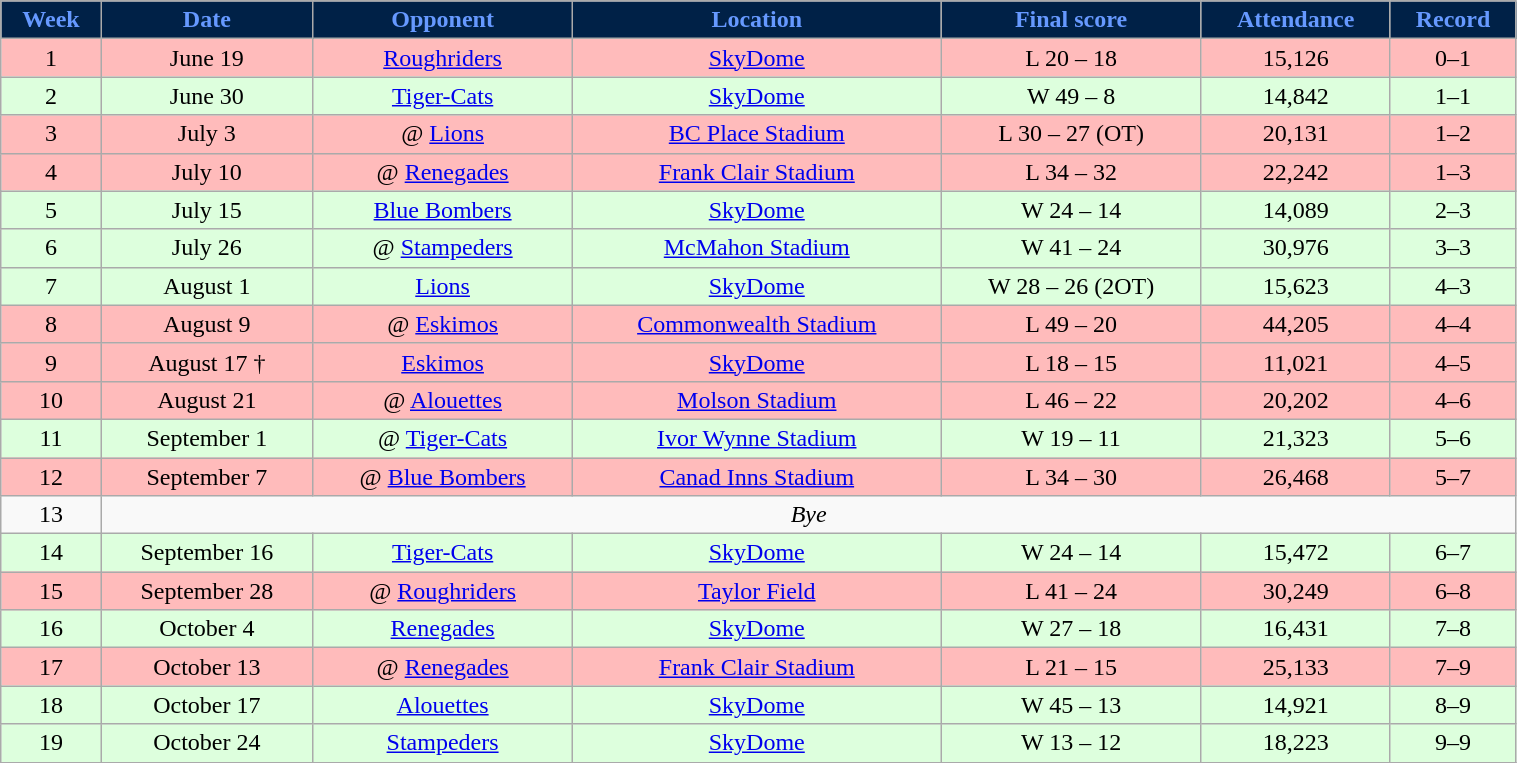<table class="wikitable" width="80%">
<tr align="center"  style="background:#002147;color:#6699FF;">
<td><strong>Week</strong></td>
<td><strong>Date</strong></td>
<td><strong>Opponent</strong></td>
<td><strong>Location</strong></td>
<td><strong>Final score</strong></td>
<td><strong>Attendance</strong></td>
<td><strong>Record</strong></td>
</tr>
<tr align="center" bgcolor="#ffbbbb">
<td>1</td>
<td>June 19</td>
<td><a href='#'>Roughriders</a></td>
<td><a href='#'>SkyDome</a></td>
<td>L 20 – 18</td>
<td>15,126</td>
<td>0–1</td>
</tr>
<tr align="center" bgcolor="#ddffdd">
<td>2</td>
<td>June 30</td>
<td><a href='#'>Tiger-Cats</a></td>
<td><a href='#'>SkyDome</a></td>
<td>W 49 – 8</td>
<td>14,842</td>
<td>1–1</td>
</tr>
<tr align="center" bgcolor="#ffbbbb">
<td>3</td>
<td>July 3</td>
<td>@ <a href='#'>Lions</a></td>
<td><a href='#'>BC Place Stadium</a></td>
<td>L 30 – 27 (OT)</td>
<td>20,131</td>
<td>1–2</td>
</tr>
<tr align="center" bgcolor="#ffbbbb">
<td>4</td>
<td>July 10</td>
<td>@ <a href='#'>Renegades</a></td>
<td><a href='#'>Frank Clair Stadium</a></td>
<td>L 34 – 32</td>
<td>22,242</td>
<td>1–3</td>
</tr>
<tr align="center" bgcolor="#ddffdd">
<td>5</td>
<td>July 15</td>
<td><a href='#'>Blue Bombers</a></td>
<td><a href='#'>SkyDome</a></td>
<td>W 24 – 14</td>
<td>14,089</td>
<td>2–3</td>
</tr>
<tr align="center" bgcolor="#ddffdd">
<td>6</td>
<td>July 26</td>
<td>@ <a href='#'>Stampeders</a></td>
<td><a href='#'>McMahon Stadium</a></td>
<td>W 41 – 24</td>
<td>30,976</td>
<td>3–3</td>
</tr>
<tr align="center" bgcolor="#ddffdd">
<td>7</td>
<td>August 1</td>
<td><a href='#'>Lions</a></td>
<td><a href='#'>SkyDome</a></td>
<td>W 28 – 26 (2OT)</td>
<td>15,623</td>
<td>4–3</td>
</tr>
<tr align="center" bgcolor="#ffbbbb">
<td>8</td>
<td>August 9</td>
<td>@ <a href='#'>Eskimos</a></td>
<td><a href='#'>Commonwealth Stadium</a></td>
<td>L 49 – 20</td>
<td>44,205</td>
<td>4–4</td>
</tr>
<tr align="center" bgcolor="#ffbbbb">
<td>9</td>
<td>August 17 †</td>
<td><a href='#'>Eskimos</a></td>
<td><a href='#'>SkyDome</a></td>
<td>L 18 – 15</td>
<td>11,021</td>
<td>4–5</td>
</tr>
<tr align="center" bgcolor="#ffbbbb">
<td>10</td>
<td>August 21</td>
<td>@ <a href='#'>Alouettes</a></td>
<td><a href='#'>Molson Stadium</a></td>
<td>L 46 – 22</td>
<td>20,202</td>
<td>4–6</td>
</tr>
<tr align="center" bgcolor="#ddffdd">
<td>11</td>
<td>September 1</td>
<td>@ <a href='#'>Tiger-Cats</a></td>
<td><a href='#'>Ivor Wynne Stadium</a></td>
<td>W 19 – 11</td>
<td>21,323</td>
<td>5–6</td>
</tr>
<tr align="center" bgcolor="#ffbbbb">
<td>12</td>
<td>September 7</td>
<td>@ <a href='#'>Blue Bombers</a></td>
<td><a href='#'>Canad Inns Stadium</a></td>
<td>L 34 – 30</td>
<td>26,468</td>
<td>5–7</td>
</tr>
<tr align="center">
<td>13</td>
<td colSpan=56 align="center"><em>Bye</em></td>
</tr>
<tr align="center" bgcolor="#ddffdd">
<td>14</td>
<td>September 16</td>
<td><a href='#'>Tiger-Cats</a></td>
<td><a href='#'>SkyDome</a></td>
<td>W 24 – 14</td>
<td>15,472</td>
<td>6–7</td>
</tr>
<tr align="center" bgcolor="#ffbbbb">
<td>15</td>
<td>September 28</td>
<td>@ <a href='#'>Roughriders</a></td>
<td><a href='#'>Taylor Field</a></td>
<td>L 41 – 24</td>
<td>30,249</td>
<td>6–8</td>
</tr>
<tr align="center" bgcolor="#ddffdd">
<td>16</td>
<td>October 4</td>
<td><a href='#'>Renegades</a></td>
<td><a href='#'>SkyDome</a></td>
<td>W 27 – 18</td>
<td>16,431</td>
<td>7–8</td>
</tr>
<tr align="center" bgcolor="#ffbbbb">
<td>17</td>
<td>October 13</td>
<td>@ <a href='#'>Renegades</a></td>
<td><a href='#'>Frank Clair Stadium</a></td>
<td>L 21 – 15</td>
<td>25,133</td>
<td>7–9</td>
</tr>
<tr align="center" bgcolor="#ddffdd">
<td>18</td>
<td>October 17</td>
<td><a href='#'>Alouettes</a></td>
<td><a href='#'>SkyDome</a></td>
<td>W 45 – 13</td>
<td>14,921</td>
<td>8–9</td>
</tr>
<tr align="center" bgcolor="#ddffdd">
<td>19</td>
<td>October 24</td>
<td><a href='#'>Stampeders</a></td>
<td><a href='#'>SkyDome</a></td>
<td>W 13 – 12</td>
<td>18,223</td>
<td>9–9</td>
</tr>
<tr>
</tr>
</table>
